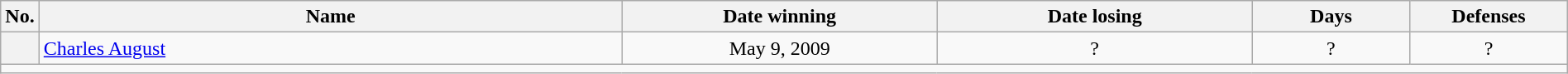<table class="wikitable" style="width:100%;">
<tr>
<th style="width:1%;">No.</th>
<th style="width:37%;">Name</th>
<th style="width:20%;">Date winning</th>
<th style="width:20%;">Date losing</th>
<th data-sort-type="number" style="width:10%;">Days</th>
<th data-sort-type="number" style="width:10%;">Defenses</th>
</tr>
<tr align=center>
<th></th>
<td align=left> <a href='#'>Charles August</a></td>
<td>May 9, 2009</td>
<td>?</td>
<td>?</td>
<td>?</td>
</tr>
<tr>
<td colspan="6"></td>
</tr>
</table>
